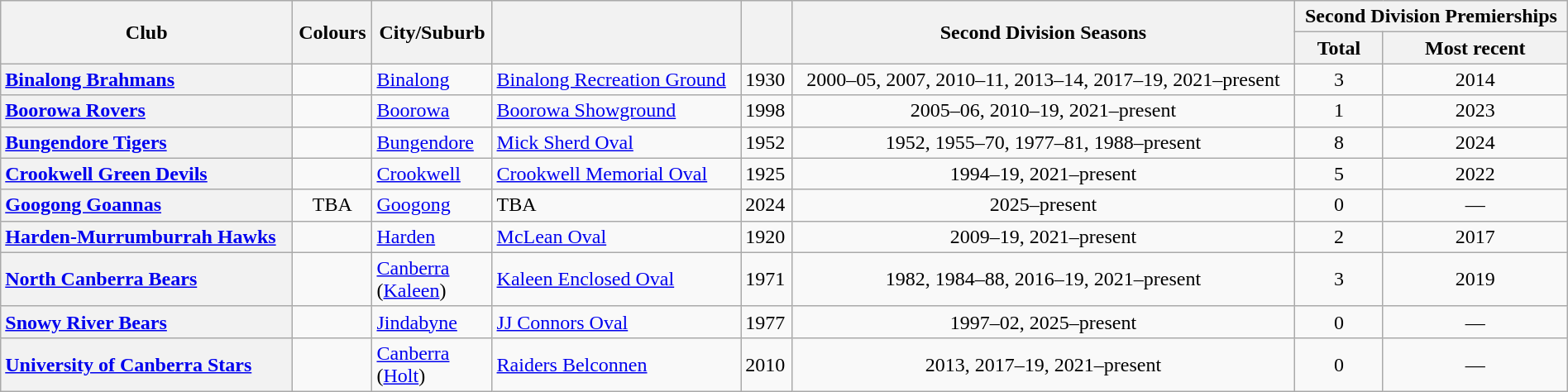<table class="wikitable sortable" style="text-align:center; width:100%">
<tr>
<th rowspan="2">Club</th>
<th rowspan="2" class="unsortable">Colours</th>
<th rowspan="2">City/Suburb</th>
<th rowspan="2"></th>
<th rowspan="2"></th>
<th rowspan="2">Second Division Seasons</th>
<th colspan="2">Second Division Premierships</th>
</tr>
<tr>
<th>Total</th>
<th data-sort-type="number">Most recent</th>
</tr>
<tr>
<th style="text-align:left"><a href='#'>Binalong Brahmans</a></th>
<td></td>
<td style="text-align:left"><a href='#'>Binalong</a></td>
<td style="text-align:left"><a href='#'>Binalong Recreation Ground</a></td>
<td style="text-align:left">1930</td>
<td>2000–05, 2007, 2010–11, 2013–14, 2017–19, 2021–present</td>
<td>3</td>
<td>2014</td>
</tr>
<tr>
<th style="text-align:left"><a href='#'>Boorowa Rovers</a></th>
<td></td>
<td style="text-align:left"><a href='#'>Boorowa</a></td>
<td style="text-align:left"><a href='#'>Boorowa Showground</a></td>
<td style="text-align:left">1998</td>
<td>2005–06, 2010–19, 2021–present</td>
<td>1</td>
<td>2023</td>
</tr>
<tr>
<th style="text-align:left"><a href='#'>Bungendore Tigers</a></th>
<td></td>
<td style="text-align:left"><a href='#'>Bungendore</a></td>
<td style="text-align:left"><a href='#'>Mick Sherd Oval</a></td>
<td style="text-align:left">1952</td>
<td>1952, 1955–70, 1977–81, 1988–present</td>
<td>8</td>
<td>2024</td>
</tr>
<tr>
<th style="text-align:left"><a href='#'>Crookwell Green Devils</a></th>
<td></td>
<td style="text-align:left"><a href='#'>Crookwell</a></td>
<td style="text-align:left"><a href='#'>Crookwell Memorial Oval</a></td>
<td style="text-align:left">1925</td>
<td>1994–19, 2021–present</td>
<td>5</td>
<td>2022</td>
</tr>
<tr>
<th style="text-align:left"><a href='#'>Googong Goannas</a></th>
<td>TBA</td>
<td style="text-align:left"><a href='#'>Googong</a></td>
<td style="text-align:left">TBA</td>
<td style="text-align:left">2024</td>
<td>2025–present</td>
<td>0</td>
<td>—</td>
</tr>
<tr>
<th style="text-align:left"><a href='#'>Harden-Murrumburrah Hawks</a></th>
<td></td>
<td style="text-align:left"><a href='#'>Harden</a></td>
<td style="text-align:left"><a href='#'>McLean Oval</a></td>
<td style="text-align:left">1920</td>
<td>2009–19, 2021–present</td>
<td>2</td>
<td>2017</td>
</tr>
<tr>
<th style="text-align:left"><a href='#'>North Canberra Bears</a></th>
<td></td>
<td style="text-align:left"><a href='#'>Canberra</a><br>(<a href='#'>Kaleen</a>)</td>
<td style="text-align:left"><a href='#'>Kaleen Enclosed Oval</a></td>
<td style="text-align:left">1971</td>
<td>1982, 1984–88, 2016–19, 2021–present</td>
<td>3</td>
<td>2019</td>
</tr>
<tr>
<th style="text-align:left"><a href='#'>Snowy River Bears</a></th>
<td></td>
<td style="text-align:left"><a href='#'>Jindabyne</a></td>
<td style="text-align:left"><a href='#'>JJ Connors Oval</a></td>
<td style="text-align:left">1977</td>
<td>1997–02, 2025–present</td>
<td>0</td>
<td>—</td>
</tr>
<tr>
<th style="text-align:left"><a href='#'>University of Canberra Stars</a></th>
<td></td>
<td style="text-align:left"><a href='#'>Canberra</a><br>(<a href='#'>Holt</a>)</td>
<td style="text-align:left"><a href='#'>Raiders Belconnen</a></td>
<td style="text-align:left">2010</td>
<td>2013, 2017–19, 2021–present</td>
<td>0</td>
<td>—</td>
</tr>
</table>
